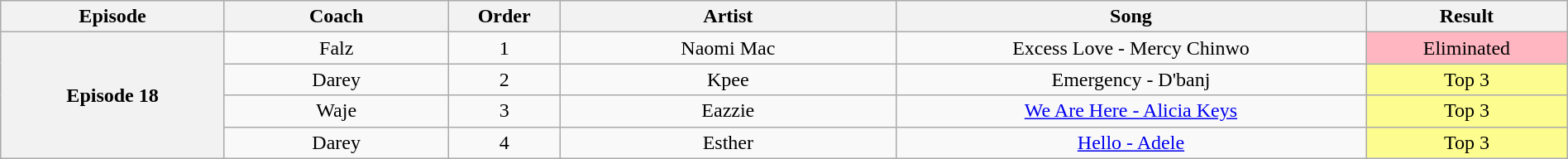<table class="wikitable" style="text-align:center; width:100%">
<tr>
<th style="width:10%">Episode</th>
<th style="width:10%">Coach</th>
<th style="width:05%">Order</th>
<th style="width:15%">Artist</th>
<th style="width:21%">Song</th>
<th style="width:9%">Result</th>
</tr>
<tr>
<th scope="row" rowspan="6">Episode 18<br></th>
<td>Falz</td>
<td>1</td>
<td>Naomi Mac</td>
<td>Excess Love - Mercy Chinwo</td>
<td style="background:lightpink">Eliminated</td>
</tr>
<tr>
<td>Darey</td>
<td>2</td>
<td>Kpee</td>
<td>Emergency - D'banj</td>
<td style="background:#fdfc8f">Top 3</td>
</tr>
<tr>
<td>Waje</td>
<td>3</td>
<td>Eazzie</td>
<td><a href='#'>We Are Here - Alicia Keys</a></td>
<td style="background:#fdfc8f">Top 3</td>
</tr>
<tr>
<td>Darey</td>
<td>4</td>
<td>Esther</td>
<td><a href='#'>Hello - Adele</a></td>
<td style="background:#fdfc8f">Top 3</td>
</tr>
</table>
